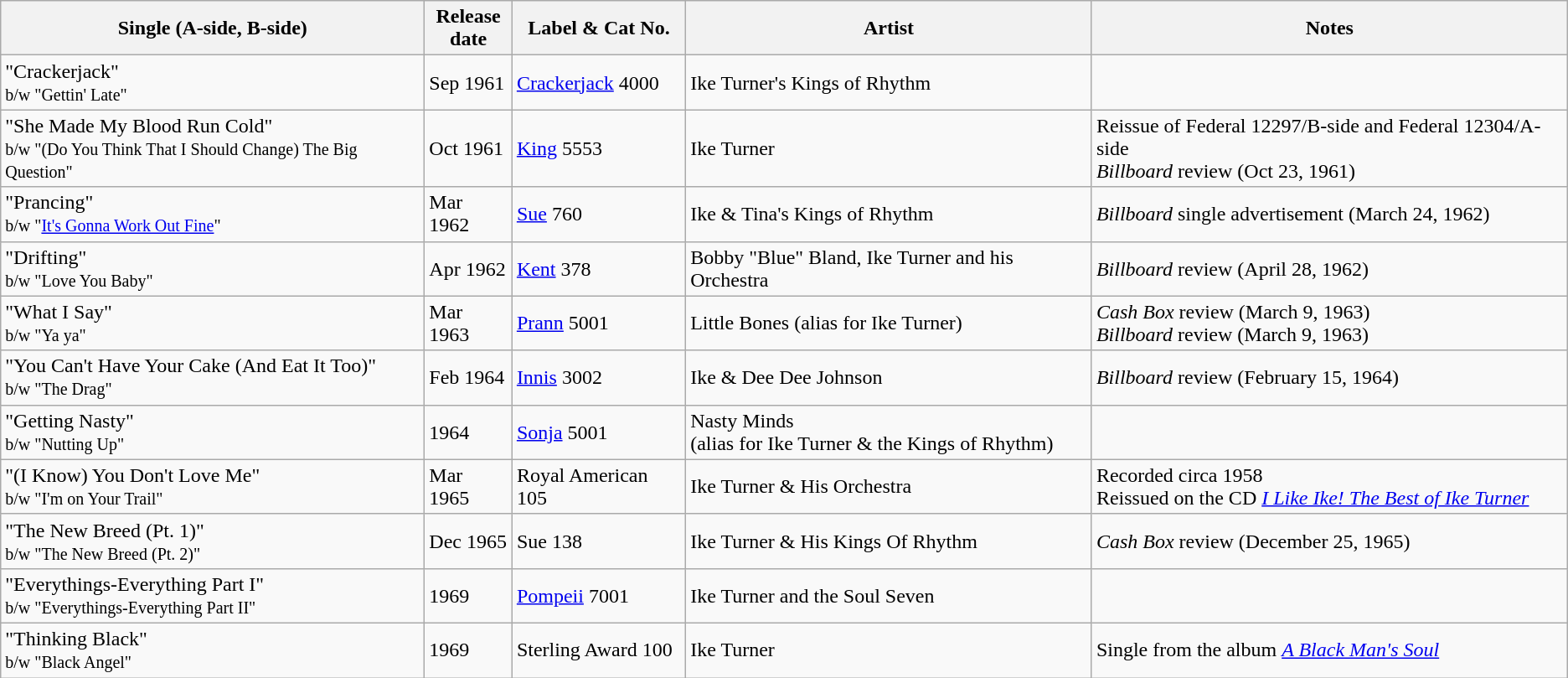<table class="wikitable">
<tr>
<th><strong>Single (A-side, B-side)</strong></th>
<th>Release<br>date</th>
<th>Label & Cat No.</th>
<th>Artist</th>
<th>Notes</th>
</tr>
<tr>
<td>"Crackerjack"<br><small>b/w "Gettin' Late"</small></td>
<td>Sep 1961</td>
<td><a href='#'>Crackerjack</a> 4000</td>
<td>Ike Turner's Kings of Rhythm</td>
<td></td>
</tr>
<tr>
<td>"She Made My Blood Run Cold"<br><small>b/w "(Do You Think That I Should Change) The Big Question"</small></td>
<td>Oct 1961</td>
<td><a href='#'>King</a> 5553</td>
<td>Ike Turner</td>
<td>Reissue of Federal 12297/B-side and Federal 12304/A-side<br><em>Billboard</em> review (Oct 23, 1961)</td>
</tr>
<tr>
<td>"Prancing"<br><small>b/w "<a href='#'>It's Gonna Work Out Fine</a>"</small></td>
<td>Mar 1962</td>
<td><a href='#'>Sue</a> 760</td>
<td>Ike & Tina's Kings of Rhythm</td>
<td><em>Billboard</em> single advertisement (March 24, 1962)</td>
</tr>
<tr>
<td>"Drifting"<br><small>b/w "Love You Baby"</small></td>
<td>Apr 1962</td>
<td><a href='#'>Kent</a> 378</td>
<td>Bobby "Blue" Bland, Ike Turner and his Orchestra</td>
<td><em>Billboard</em> review (April 28, 1962)</td>
</tr>
<tr>
<td>"What I Say"<br><small>b/w "Ya ya"</small></td>
<td>Mar 1963</td>
<td><a href='#'>Prann</a> 5001</td>
<td>Little Bones (alias for Ike Turner)</td>
<td><em>Cash Box</em> review (March 9, 1963)<br><em>Billboard</em> review (March 9, 1963)</td>
</tr>
<tr>
<td>"You Can't Have Your Cake (And Eat It Too)"<br><small>b/w "The Drag"</small></td>
<td>Feb 1964</td>
<td><a href='#'>Innis</a> 3002</td>
<td>Ike & Dee Dee Johnson</td>
<td><em>Billboard</em> review (February 15, 1964)</td>
</tr>
<tr>
<td>"Getting Nasty"<br><small>b/w "Nutting Up"</small></td>
<td>1964</td>
<td><a href='#'>Sonja</a> 5001</td>
<td>Nasty Minds<br>(alias for Ike Turner & the Kings of Rhythm)</td>
<td></td>
</tr>
<tr>
<td>"(I Know) You Don't Love Me"<br><small>b/w "I'm on Your Trail"</small></td>
<td>Mar 1965</td>
<td>Royal American 105</td>
<td>Ike Turner & His Orchestra</td>
<td>Recorded circa 1958<br>Reissued on the CD <em><a href='#'>I Like Ike! The Best of Ike Turner</a></em></td>
</tr>
<tr>
<td>"The New Breed (Pt. 1)"<br><small>b/w "The New Breed (Pt. 2)"</small></td>
<td>Dec 1965</td>
<td>Sue 138</td>
<td>Ike Turner & His Kings Of Rhythm</td>
<td><em>Cash Box</em> review (December 25, 1965)</td>
</tr>
<tr>
<td>"Everythings-Everything Part I"<br><small>b/w "Everythings-Everything Part II"</small></td>
<td>1969</td>
<td><a href='#'>Pompeii</a> 7001</td>
<td>Ike Turner and the Soul Seven</td>
<td></td>
</tr>
<tr>
<td>"Thinking Black"<br><small>b/w "Black Angel"</small></td>
<td>1969</td>
<td>Sterling Award 100</td>
<td>Ike Turner</td>
<td>Single from the album <em><a href='#'>A Black Man's Soul</a></em></td>
</tr>
</table>
